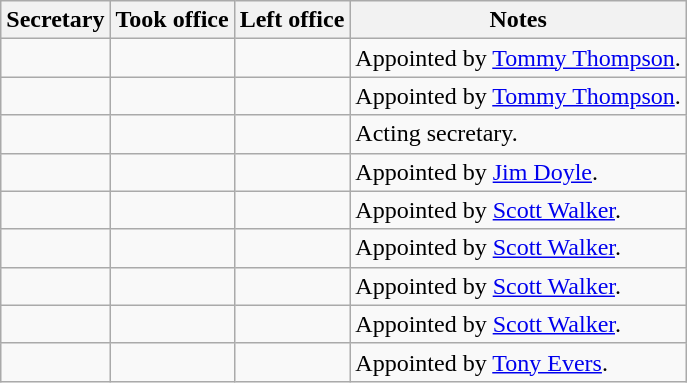<table class="wikitable sortable" style="text-align:right;">
<tr>
<th>Secretary</th>
<th>Took office</th>
<th>Left office</th>
<th>Notes</th>
</tr>
<tr>
<td align="left"></td>
<td></td>
<td></td>
<td align="left">Appointed by <a href='#'>Tommy Thompson</a>.</td>
</tr>
<tr>
<td align="left"></td>
<td></td>
<td></td>
<td align="left">Appointed by <a href='#'>Tommy Thompson</a>.</td>
</tr>
<tr>
<td align="left"></td>
<td></td>
<td></td>
<td align="left">Acting secretary.</td>
</tr>
<tr>
<td align="left"></td>
<td></td>
<td></td>
<td align="left">Appointed by <a href='#'>Jim Doyle</a>.</td>
</tr>
<tr>
<td align="left"></td>
<td></td>
<td></td>
<td align="left">Appointed by <a href='#'>Scott Walker</a>.</td>
</tr>
<tr>
<td align="left"></td>
<td></td>
<td></td>
<td align="left">Appointed by <a href='#'>Scott Walker</a>.</td>
</tr>
<tr>
<td align="left"></td>
<td></td>
<td></td>
<td align="left">Appointed by <a href='#'>Scott Walker</a>.</td>
</tr>
<tr>
<td align="left"></td>
<td></td>
<td></td>
<td align="left">Appointed by <a href='#'>Scott Walker</a>.</td>
</tr>
<tr>
<td align="left"></td>
<td></td>
<td></td>
<td align="left">Appointed by <a href='#'>Tony Evers</a>.</td>
</tr>
</table>
